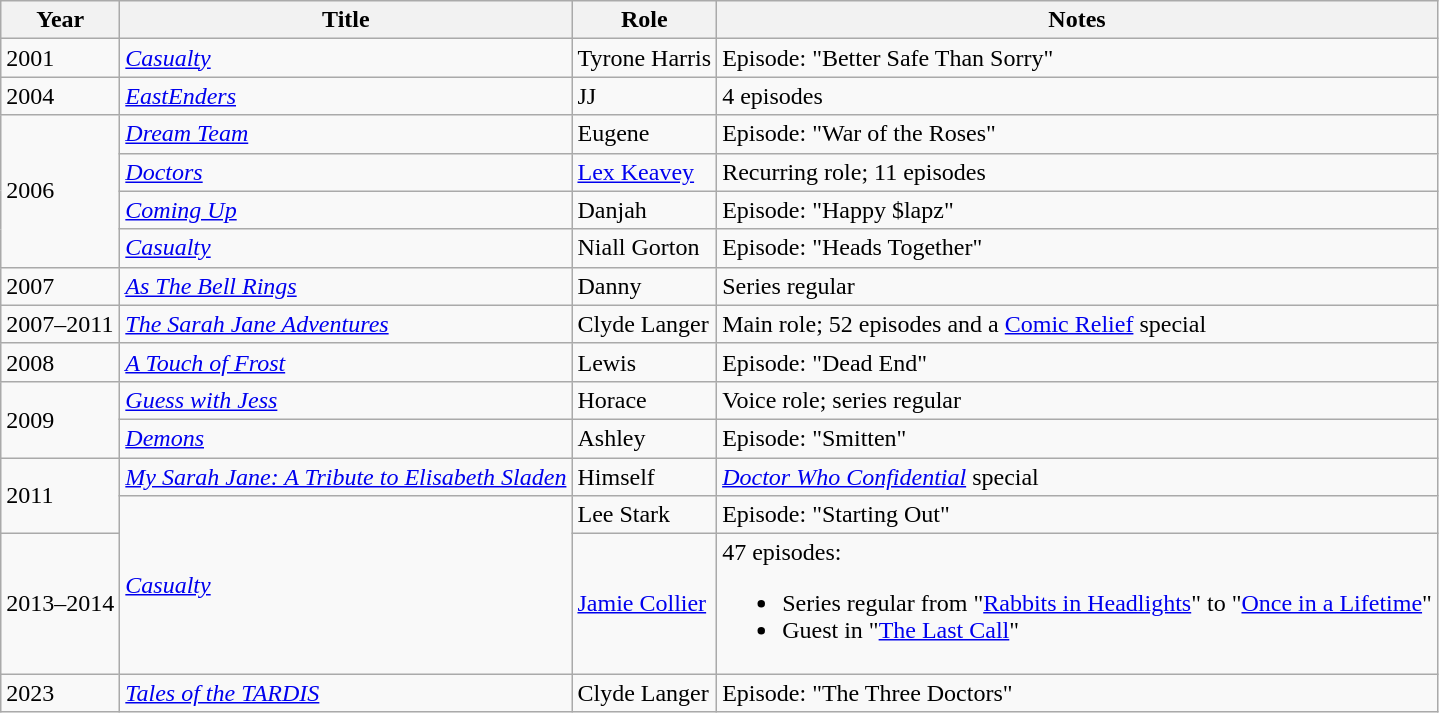<table class="wikitable">
<tr>
<th>Year</th>
<th>Title</th>
<th>Role</th>
<th>Notes</th>
</tr>
<tr>
<td>2001</td>
<td><em><a href='#'>Casualty</a></em></td>
<td>Tyrone Harris</td>
<td>Episode: "Better Safe Than Sorry"</td>
</tr>
<tr>
<td>2004</td>
<td><em><a href='#'>EastEnders</a></em></td>
<td>JJ</td>
<td>4 episodes</td>
</tr>
<tr>
<td rowspan="4">2006</td>
<td><em><a href='#'>Dream Team</a></em></td>
<td>Eugene</td>
<td>Episode: "War of the Roses"</td>
</tr>
<tr>
<td><em><a href='#'>Doctors</a></em></td>
<td><a href='#'>Lex Keavey</a></td>
<td>Recurring role; 11 episodes</td>
</tr>
<tr>
<td><em><a href='#'>Coming Up</a></em></td>
<td>Danjah</td>
<td>Episode: "Happy $lapz"</td>
</tr>
<tr>
<td><em><a href='#'>Casualty</a></em></td>
<td>Niall Gorton</td>
<td>Episode: "Heads Together"</td>
</tr>
<tr>
<td>2007</td>
<td><em><a href='#'>As The Bell Rings</a></em></td>
<td>Danny</td>
<td>Series regular</td>
</tr>
<tr>
<td>2007–2011</td>
<td><em><a href='#'>The Sarah Jane Adventures</a></em></td>
<td>Clyde Langer</td>
<td>Main role; 52 episodes and a <a href='#'>Comic Relief</a> special</td>
</tr>
<tr>
<td>2008</td>
<td><em><a href='#'>A Touch of Frost</a></em></td>
<td>Lewis</td>
<td>Episode: "Dead End"</td>
</tr>
<tr>
<td rowspan="2">2009</td>
<td><em><a href='#'>Guess with Jess</a></em></td>
<td>Horace</td>
<td>Voice role; series regular</td>
</tr>
<tr>
<td><em><a href='#'>Demons</a></em></td>
<td>Ashley</td>
<td>Episode: "Smitten"</td>
</tr>
<tr>
<td rowspan="2">2011</td>
<td><em><a href='#'>My Sarah Jane: A Tribute to Elisabeth Sladen</a></em></td>
<td>Himself</td>
<td><em><a href='#'>Doctor Who Confidential</a></em> special</td>
</tr>
<tr>
<td rowspan="2"><em><a href='#'>Casualty</a></em></td>
<td>Lee Stark</td>
<td>Episode: "Starting Out"</td>
</tr>
<tr>
<td>2013–2014</td>
<td><a href='#'>Jamie Collier</a></td>
<td>47 episodes:<br><ul><li>Series regular from "<a href='#'>Rabbits in Headlights</a>" to "<a href='#'>Once in a Lifetime</a>"</li><li>Guest in "<a href='#'>The Last Call</a>"</li></ul></td>
</tr>
<tr>
<td>2023</td>
<td><em><a href='#'>Tales of the TARDIS</a></em></td>
<td>Clyde Langer</td>
<td>Episode: "The Three Doctors"</td>
</tr>
</table>
